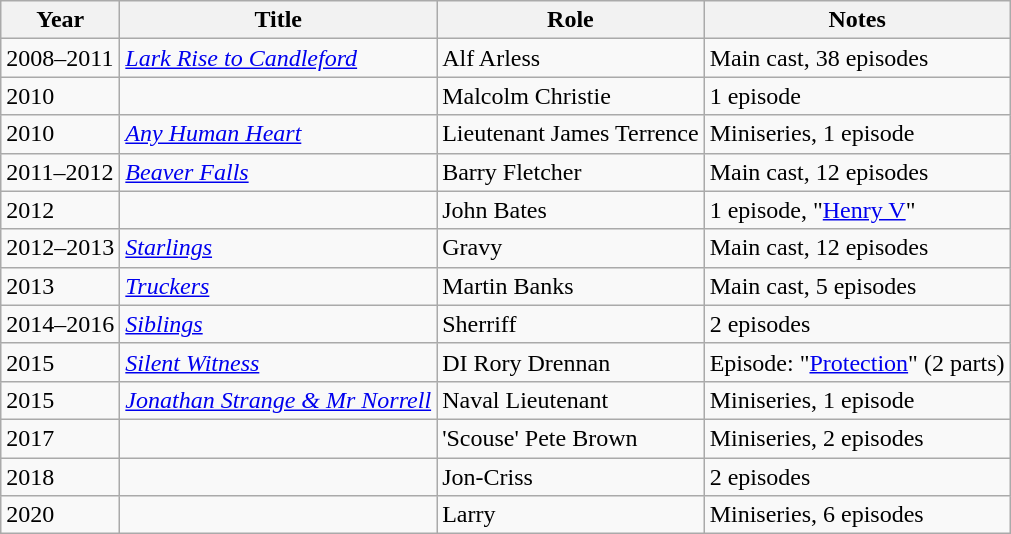<table class="wikitable sortable">
<tr>
<th>Year</th>
<th>Title</th>
<th>Role</th>
<th>Notes</th>
</tr>
<tr>
<td>2008–2011</td>
<td><em><a href='#'>Lark Rise to Candleford</a></em></td>
<td>Alf Arless</td>
<td>Main cast, 38 episodes</td>
</tr>
<tr>
<td>2010</td>
<td><em></em></td>
<td>Malcolm Christie</td>
<td>1 episode</td>
</tr>
<tr>
<td>2010</td>
<td><em><a href='#'>Any Human Heart</a></em></td>
<td>Lieutenant James Terrence</td>
<td>Miniseries, 1 episode</td>
</tr>
<tr>
<td>2011–2012</td>
<td><em><a href='#'>Beaver Falls</a></em></td>
<td>Barry Fletcher</td>
<td>Main cast, 12 episodes</td>
</tr>
<tr>
<td>2012</td>
<td><em></em></td>
<td>John Bates</td>
<td>1 episode, "<a href='#'>Henry V</a>"</td>
</tr>
<tr>
<td>2012–2013</td>
<td><em><a href='#'>Starlings</a></em></td>
<td>Gravy</td>
<td>Main cast, 12 episodes</td>
</tr>
<tr>
<td>2013</td>
<td><em><a href='#'>Truckers</a></em></td>
<td>Martin Banks</td>
<td>Main cast, 5 episodes</td>
</tr>
<tr>
<td>2014–2016</td>
<td><em><a href='#'>Siblings</a></em></td>
<td>Sherriff</td>
<td>2 episodes</td>
</tr>
<tr>
<td>2015</td>
<td><em><a href='#'>Silent Witness</a></em></td>
<td>DI Rory Drennan</td>
<td>Episode: "<a href='#'>Protection</a>" (2 parts)</td>
</tr>
<tr>
<td>2015</td>
<td><em><a href='#'>Jonathan Strange & Mr Norrell</a></em></td>
<td>Naval Lieutenant</td>
<td>Miniseries, 1 episode</td>
</tr>
<tr>
<td>2017</td>
<td><em></em></td>
<td>'Scouse' Pete Brown</td>
<td>Miniseries, 2 episodes</td>
</tr>
<tr>
<td>2018</td>
<td><em></em></td>
<td>Jon-Criss</td>
<td>2 episodes</td>
</tr>
<tr>
<td>2020</td>
<td><em></em></td>
<td>Larry</td>
<td>Miniseries, 6 episodes</td>
</tr>
</table>
